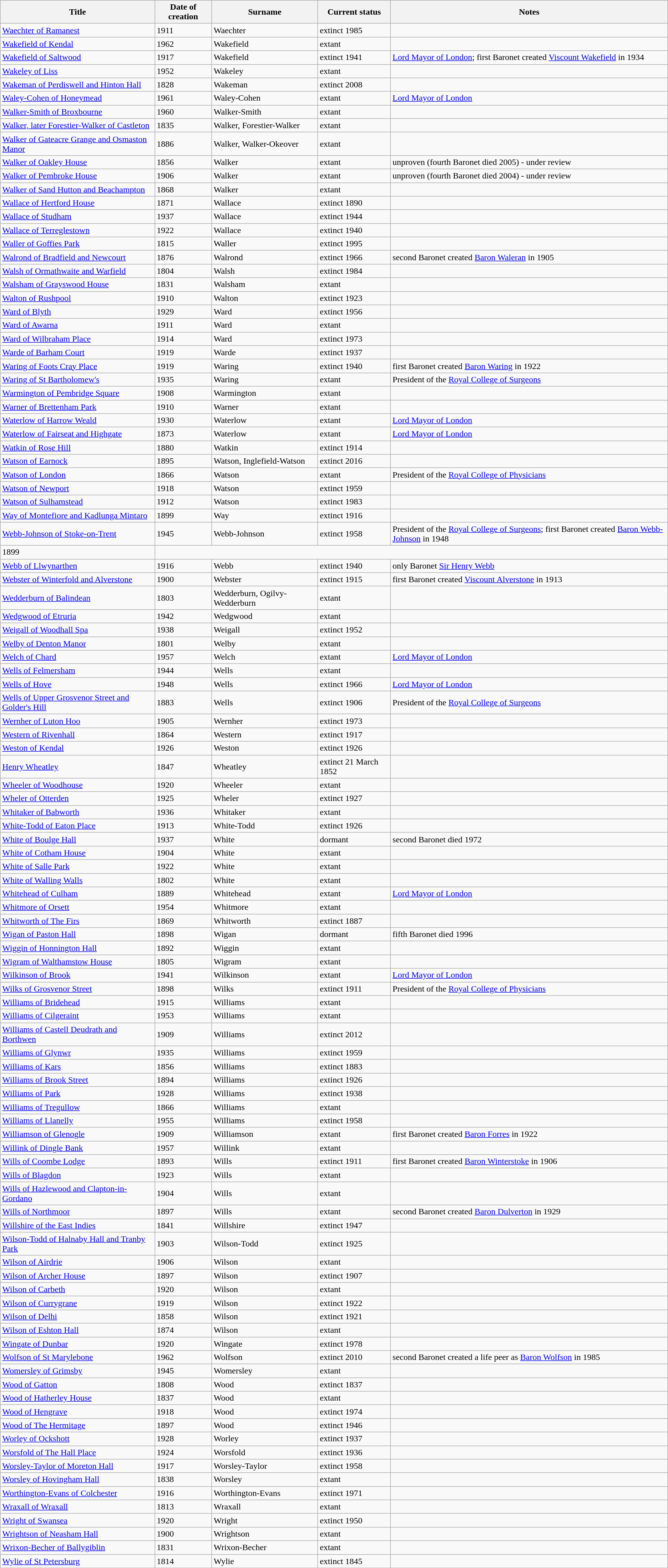<table class="wikitable">
<tr>
<th>Title</th>
<th>Date of creation</th>
<th>Surname</th>
<th>Current status</th>
<th>Notes</th>
</tr>
<tr>
<td><a href='#'>Waechter of Ramanest</a></td>
<td>1911</td>
<td>Waechter</td>
<td>extinct 1985</td>
<td></td>
</tr>
<tr>
<td><a href='#'>Wakefield of Kendal</a></td>
<td>1962</td>
<td>Wakefield</td>
<td>extant</td>
<td></td>
</tr>
<tr>
<td><a href='#'>Wakefield of Saltwood</a></td>
<td>1917</td>
<td>Wakefield</td>
<td>extinct 1941</td>
<td><a href='#'>Lord Mayor of London</a>; first Baronet created <a href='#'>Viscount Wakefield</a> in 1934</td>
</tr>
<tr>
<td><a href='#'>Wakeley of Liss</a></td>
<td>1952</td>
<td>Wakeley</td>
<td>extant</td>
<td></td>
</tr>
<tr>
<td><a href='#'>Wakeman of Perdiswell and Hinton Hall</a></td>
<td>1828</td>
<td>Wakeman</td>
<td>extinct 2008</td>
<td></td>
</tr>
<tr>
<td><a href='#'>Waley-Cohen of Honeymead</a></td>
<td>1961</td>
<td>Waley-Cohen</td>
<td>extant</td>
<td><a href='#'>Lord Mayor of London</a></td>
</tr>
<tr>
<td><a href='#'>Walker-Smith of Broxbourne</a></td>
<td>1960</td>
<td>Walker-Smith</td>
<td>extant</td>
<td></td>
</tr>
<tr>
<td><a href='#'>Walker, later Forestier-Walker of Castleton</a></td>
<td>1835</td>
<td>Walker, Forestier-Walker</td>
<td>extant</td>
<td></td>
</tr>
<tr>
<td><a href='#'>Walker of Gateacre Grange and Osmaston Manor</a></td>
<td>1886</td>
<td>Walker, Walker-Okeover</td>
<td>extant</td>
<td></td>
</tr>
<tr>
<td><a href='#'>Walker of Oakley House</a></td>
<td>1856</td>
<td>Walker</td>
<td>extant</td>
<td>unproven (fourth Baronet died 2005) - under review</td>
</tr>
<tr>
<td><a href='#'>Walker of Pembroke House</a></td>
<td>1906</td>
<td>Walker</td>
<td>extant</td>
<td>unproven (fourth Baronet died 2004) - under review</td>
</tr>
<tr>
<td><a href='#'>Walker of Sand Hutton and Beachampton</a></td>
<td>1868</td>
<td>Walker</td>
<td>extant</td>
<td></td>
</tr>
<tr>
<td><a href='#'>Wallace of Hertford House</a></td>
<td>1871</td>
<td>Wallace</td>
<td>extinct 1890</td>
<td></td>
</tr>
<tr>
<td><a href='#'>Wallace of Studham</a></td>
<td>1937</td>
<td>Wallace</td>
<td>extinct 1944</td>
<td></td>
</tr>
<tr>
<td><a href='#'>Wallace of Terreglestown</a></td>
<td>1922</td>
<td>Wallace</td>
<td>extinct 1940</td>
<td></td>
</tr>
<tr>
<td><a href='#'>Waller of Goffies Park</a></td>
<td>1815</td>
<td>Waller</td>
<td>extinct 1995</td>
<td></td>
</tr>
<tr>
<td><a href='#'>Walrond of Bradfield and Newcourt</a></td>
<td>1876</td>
<td>Walrond</td>
<td>extinct 1966</td>
<td>second Baronet created <a href='#'>Baron Waleran</a> in 1905</td>
</tr>
<tr>
<td><a href='#'>Walsh of Ormathwaite and Warfield</a></td>
<td>1804</td>
<td>Walsh</td>
<td>extinct 1984</td>
<td></td>
</tr>
<tr>
<td><a href='#'>Walsham of Grayswood House</a></td>
<td>1831</td>
<td>Walsham</td>
<td>extant</td>
<td></td>
</tr>
<tr>
<td><a href='#'>Walton of Rushpool</a></td>
<td>1910</td>
<td>Walton</td>
<td>extinct 1923</td>
<td></td>
</tr>
<tr>
<td><a href='#'>Ward of Blyth</a></td>
<td>1929</td>
<td>Ward</td>
<td>extinct 1956</td>
<td></td>
</tr>
<tr>
<td><a href='#'>Ward of Awarna</a></td>
<td>1911</td>
<td>Ward</td>
<td>extant</td>
<td></td>
</tr>
<tr>
<td><a href='#'>Ward of Wilbraham Place</a></td>
<td>1914</td>
<td>Ward</td>
<td>extinct 1973</td>
<td></td>
</tr>
<tr>
<td><a href='#'>Warde of Barham Court</a></td>
<td>1919</td>
<td>Warde</td>
<td>extinct 1937</td>
<td></td>
</tr>
<tr>
<td><a href='#'>Waring of Foots Cray Place</a></td>
<td>1919</td>
<td>Waring</td>
<td>extinct 1940</td>
<td>first Baronet created <a href='#'>Baron Waring</a> in 1922</td>
</tr>
<tr>
<td><a href='#'>Waring of St Bartholomew's</a></td>
<td>1935</td>
<td>Waring</td>
<td>extant</td>
<td>President of the <a href='#'>Royal College of Surgeons</a></td>
</tr>
<tr>
<td><a href='#'>Warmington of Pembridge Square</a></td>
<td>1908</td>
<td>Warmington</td>
<td>extant</td>
<td></td>
</tr>
<tr>
<td><a href='#'>Warner of Brettenham Park</a></td>
<td>1910</td>
<td>Warner</td>
<td>extant</td>
<td></td>
</tr>
<tr>
<td><a href='#'>Waterlow of Harrow Weald</a></td>
<td>1930</td>
<td>Waterlow</td>
<td>extant</td>
<td><a href='#'>Lord Mayor of London</a></td>
</tr>
<tr>
<td><a href='#'>Waterlow of Fairseat and Highgate</a></td>
<td>1873</td>
<td>Waterlow</td>
<td>extant</td>
<td><a href='#'>Lord Mayor of London</a></td>
</tr>
<tr>
<td><a href='#'>Watkin of Rose Hill</a></td>
<td>1880</td>
<td>Watkin</td>
<td>extinct 1914</td>
<td></td>
</tr>
<tr>
<td><a href='#'>Watson of Earnock</a></td>
<td>1895</td>
<td>Watson, Inglefield-Watson</td>
<td>extinct 2016</td>
<td></td>
</tr>
<tr>
<td><a href='#'>Watson of London</a></td>
<td>1866</td>
<td>Watson</td>
<td>extant</td>
<td>President of the <a href='#'>Royal College of Physicians</a></td>
</tr>
<tr>
<td><a href='#'>Watson of Newport</a></td>
<td>1918</td>
<td>Watson</td>
<td>extinct 1959</td>
<td></td>
</tr>
<tr>
<td><a href='#'>Watson of Sulhamstead</a></td>
<td>1912</td>
<td>Watson</td>
<td>extinct 1983</td>
<td></td>
</tr>
<tr>
<td><a href='#'>Way of Montefiore and Kadlunga Mintaro</a></td>
<td>1899</td>
<td>Way</td>
<td>extinct 1916</td>
<td></td>
</tr>
<tr>
<td><a href='#'>Webb-Johnson of Stoke-on-Trent</a></td>
<td>1945</td>
<td>Webb-Johnson</td>
<td>extinct 1958</td>
<td>President of the <a href='#'>Royal College of Surgeons</a>; first Baronet created <a href='#'>Baron Webb-Johnson</a> in 1948</td>
</tr>
<tr>
<td>1899</td>
</tr>
<tr>
<td><a href='#'>Webb of Llwynarthen</a></td>
<td>1916</td>
<td>Webb</td>
<td>extinct 1940</td>
<td>only Baronet <a href='#'>Sir Henry Webb</a></td>
</tr>
<tr>
<td><a href='#'>Webster of Winterfold and Alverstone</a></td>
<td>1900</td>
<td>Webster</td>
<td>extinct 1915</td>
<td>first Baronet created <a href='#'>Viscount Alverstone</a> in 1913</td>
</tr>
<tr>
<td><a href='#'>Wedderburn of Balindean</a></td>
<td>1803</td>
<td>Wedderburn, Ogilvy-Wedderburn</td>
<td>extant</td>
<td></td>
</tr>
<tr>
<td><a href='#'>Wedgwood of Etruria</a></td>
<td>1942</td>
<td>Wedgwood</td>
<td>extant</td>
<td> </td>
</tr>
<tr>
<td><a href='#'>Weigall of Woodhall Spa</a></td>
<td>1938</td>
<td>Weigall</td>
<td>extinct 1952</td>
<td></td>
</tr>
<tr>
<td><a href='#'>Welby of Denton Manor</a></td>
<td>1801</td>
<td>Welby</td>
<td>extant</td>
<td></td>
</tr>
<tr>
<td><a href='#'>Welch of Chard</a></td>
<td>1957</td>
<td>Welch</td>
<td>extant</td>
<td><a href='#'>Lord Mayor of London</a></td>
</tr>
<tr>
<td><a href='#'>Wells of Felmersham</a></td>
<td>1944</td>
<td>Wells</td>
<td>extant</td>
<td></td>
</tr>
<tr>
<td><a href='#'>Wells of Hove</a></td>
<td>1948</td>
<td>Wells</td>
<td>extinct 1966</td>
<td><a href='#'>Lord Mayor of London</a></td>
</tr>
<tr>
<td><a href='#'>Wells of Upper Grosvenor Street and Golder's Hill</a></td>
<td>1883</td>
<td>Wells</td>
<td>extinct 1906</td>
<td>President of the <a href='#'>Royal College of Surgeons</a></td>
</tr>
<tr>
<td><a href='#'>Wernher of Luton Hoo</a></td>
<td>1905</td>
<td>Wernher</td>
<td>extinct 1973</td>
<td></td>
</tr>
<tr>
<td><a href='#'>Western of Rivenhall</a></td>
<td>1864</td>
<td>Western</td>
<td>extinct 1917</td>
<td></td>
</tr>
<tr>
<td><a href='#'>Weston of Kendal</a></td>
<td>1926</td>
<td>Weston</td>
<td>extinct 1926</td>
<td></td>
</tr>
<tr>
<td><a href='#'>Henry Wheatley</a></td>
<td>1847</td>
<td>Wheatley</td>
<td>extinct 21 March 1852</td>
<td></td>
</tr>
<tr>
<td><a href='#'>Wheeler of Woodhouse</a></td>
<td>1920</td>
<td>Wheeler</td>
<td>extant</td>
<td></td>
</tr>
<tr>
<td><a href='#'>Wheler of Otterden</a></td>
<td>1925</td>
<td>Wheler</td>
<td>extinct 1927</td>
<td></td>
</tr>
<tr>
<td><a href='#'>Whitaker of Babworth</a></td>
<td>1936</td>
<td>Whitaker</td>
<td>extant</td>
<td></td>
</tr>
<tr>
<td><a href='#'>White-Todd of Eaton Place</a></td>
<td>1913</td>
<td>White-Todd</td>
<td>extinct 1926</td>
<td></td>
</tr>
<tr>
<td><a href='#'>White of Boulge Hall</a></td>
<td>1937</td>
<td>White</td>
<td>dormant</td>
<td>second Baronet died 1972</td>
</tr>
<tr>
<td><a href='#'>White of Cotham House</a></td>
<td>1904</td>
<td>White</td>
<td>extant</td>
<td></td>
</tr>
<tr>
<td><a href='#'>White of Salle Park</a></td>
<td>1922</td>
<td>White</td>
<td>extant</td>
<td></td>
</tr>
<tr>
<td><a href='#'>White of Walling Walls</a></td>
<td>1802</td>
<td>White</td>
<td>extant</td>
<td></td>
</tr>
<tr>
<td><a href='#'>Whitehead of Culham</a></td>
<td>1889</td>
<td>Whitehead</td>
<td>extant</td>
<td><a href='#'>Lord Mayor of London</a></td>
</tr>
<tr>
<td><a href='#'>Whitmore of Orsett</a></td>
<td>1954</td>
<td>Whitmore</td>
<td>extant</td>
<td></td>
</tr>
<tr>
<td><a href='#'>Whitworth of The Firs</a></td>
<td>1869</td>
<td>Whitworth</td>
<td>extinct 1887</td>
<td></td>
</tr>
<tr>
<td><a href='#'>Wigan of Paston Hall</a></td>
<td>1898</td>
<td>Wigan</td>
<td>dormant</td>
<td>fifth Baronet died 1996</td>
</tr>
<tr>
<td><a href='#'>Wiggin of Honnington Hall</a></td>
<td>1892</td>
<td>Wiggin</td>
<td>extant</td>
<td></td>
</tr>
<tr>
<td><a href='#'>Wigram of Walthamstow House</a></td>
<td>1805</td>
<td>Wigram</td>
<td>extant</td>
<td></td>
</tr>
<tr>
<td><a href='#'>Wilkinson of Brook</a></td>
<td>1941</td>
<td>Wilkinson</td>
<td>extant</td>
<td><a href='#'>Lord Mayor of London</a></td>
</tr>
<tr>
<td><a href='#'>Wilks of Grosvenor Street</a></td>
<td>1898</td>
<td>Wilks</td>
<td>extinct 1911</td>
<td>President of the <a href='#'>Royal College of Physicians</a></td>
</tr>
<tr>
<td><a href='#'>Williams of Bridehead</a></td>
<td>1915</td>
<td>Williams</td>
<td>extant</td>
<td></td>
</tr>
<tr>
<td><a href='#'>Williams of Cilgeraint</a></td>
<td>1953</td>
<td>Williams</td>
<td>extant</td>
<td></td>
</tr>
<tr>
<td><a href='#'>Williams of Castell Deudrath and Borthwen</a></td>
<td>1909</td>
<td>Williams</td>
<td>extinct 2012</td>
<td></td>
</tr>
<tr>
<td><a href='#'>Williams of Glynwr</a></td>
<td>1935</td>
<td>Williams</td>
<td>extinct 1959</td>
<td></td>
</tr>
<tr>
<td><a href='#'>Williams of Kars</a></td>
<td>1856</td>
<td>Williams</td>
<td>extinct 1883</td>
<td></td>
</tr>
<tr>
<td><a href='#'>Williams of Brook Street</a></td>
<td>1894</td>
<td>Williams</td>
<td>extinct 1926</td>
<td></td>
</tr>
<tr>
<td><a href='#'>Williams of Park</a></td>
<td>1928</td>
<td>Williams</td>
<td>extinct 1938</td>
<td></td>
</tr>
<tr>
<td><a href='#'>Williams of Tregullow</a></td>
<td>1866</td>
<td>Williams</td>
<td>extant</td>
<td></td>
</tr>
<tr>
<td><a href='#'>Williams of Llanelly</a></td>
<td>1955</td>
<td>Williams</td>
<td>extinct 1958</td>
<td></td>
</tr>
<tr>
<td><a href='#'>Williamson of Glenogle</a></td>
<td>1909</td>
<td>Williamson</td>
<td>extant</td>
<td>first Baronet created <a href='#'>Baron Forres</a> in 1922</td>
</tr>
<tr>
<td><a href='#'>Willink of Dingle Bank</a></td>
<td>1957</td>
<td>Willink</td>
<td>extant</td>
<td></td>
</tr>
<tr>
<td><a href='#'>Wills of Coombe Lodge</a></td>
<td>1893</td>
<td>Wills</td>
<td>extinct 1911</td>
<td>first Baronet created <a href='#'>Baron Winterstoke</a> in 1906</td>
</tr>
<tr>
<td><a href='#'>Wills of Blagdon</a></td>
<td>1923</td>
<td>Wills</td>
<td>extant</td>
<td></td>
</tr>
<tr>
<td><a href='#'>Wills of Hazlewood and Clapton-in-Gordano</a></td>
<td>1904</td>
<td>Wills</td>
<td>extant</td>
<td></td>
</tr>
<tr>
<td><a href='#'>Wills of Northmoor</a></td>
<td>1897</td>
<td>Wills</td>
<td>extant</td>
<td>second Baronet created <a href='#'>Baron Dulverton</a> in 1929</td>
</tr>
<tr>
<td><a href='#'>Willshire of the East Indies</a></td>
<td>1841</td>
<td>Willshire</td>
<td>extinct 1947</td>
<td></td>
</tr>
<tr>
<td><a href='#'>Wilson-Todd of Halnaby Hall and Tranby Park</a></td>
<td>1903</td>
<td>Wilson-Todd</td>
<td>extinct 1925</td>
<td> </td>
</tr>
<tr>
<td><a href='#'>Wilson of Airdrie</a></td>
<td>1906</td>
<td>Wilson</td>
<td>extant</td>
<td></td>
</tr>
<tr>
<td><a href='#'>Wilson of Archer House</a></td>
<td>1897</td>
<td>Wilson</td>
<td>extinct 1907</td>
<td></td>
</tr>
<tr>
<td><a href='#'>Wilson of Carbeth</a></td>
<td>1920</td>
<td>Wilson</td>
<td>extant</td>
<td></td>
</tr>
<tr>
<td><a href='#'>Wilson of Currygrane</a></td>
<td>1919</td>
<td>Wilson</td>
<td>extinct 1922</td>
<td></td>
</tr>
<tr>
<td><a href='#'>Wilson of Delhi</a></td>
<td>1858</td>
<td>Wilson</td>
<td>extinct 1921</td>
<td></td>
</tr>
<tr>
<td><a href='#'>Wilson of Eshton Hall</a></td>
<td>1874</td>
<td>Wilson</td>
<td>extant</td>
<td></td>
</tr>
<tr>
<td><a href='#'>Wingate of Dunbar</a></td>
<td>1920</td>
<td>Wingate</td>
<td>extinct 1978</td>
<td> </td>
</tr>
<tr>
<td><a href='#'>Wolfson of St Marylebone</a></td>
<td>1962</td>
<td>Wolfson</td>
<td>extinct 2010</td>
<td>second Baronet created a life peer as <a href='#'>Baron Wolfson</a> in 1985</td>
</tr>
<tr>
<td><a href='#'>Womersley of Grimsby</a></td>
<td>1945</td>
<td>Womersley</td>
<td>extant</td>
<td> </td>
</tr>
<tr>
<td><a href='#'>Wood of Gatton</a></td>
<td>1808</td>
<td>Wood</td>
<td>extinct 1837</td>
<td> </td>
</tr>
<tr>
<td><a href='#'>Wood of Hatherley House</a></td>
<td>1837</td>
<td>Wood</td>
<td>extant</td>
<td> </td>
</tr>
<tr>
<td><a href='#'>Wood of Hengrave</a></td>
<td>1918</td>
<td>Wood</td>
<td>extinct 1974</td>
<td> </td>
</tr>
<tr>
<td><a href='#'>Wood of The Hermitage</a></td>
<td>1897</td>
<td>Wood</td>
<td>extinct 1946</td>
<td> </td>
</tr>
<tr>
<td><a href='#'>Worley of Ockshott</a></td>
<td>1928</td>
<td>Worley</td>
<td>extinct 1937</td>
<td> </td>
</tr>
<tr>
<td><a href='#'>Worsfold of The Hall Place</a></td>
<td>1924</td>
<td>Worsfold</td>
<td>extinct 1936</td>
<td> </td>
</tr>
<tr>
<td><a href='#'>Worsley-Taylor of Moreton Hall</a></td>
<td>1917</td>
<td>Worsley-Taylor</td>
<td>extinct 1958</td>
<td> </td>
</tr>
<tr>
<td><a href='#'>Worsley of Hovingham Hall</a></td>
<td>1838</td>
<td>Worsley</td>
<td>extant</td>
<td> </td>
</tr>
<tr>
<td><a href='#'>Worthington-Evans of Colchester</a></td>
<td>1916</td>
<td>Worthington-Evans</td>
<td>extinct 1971</td>
<td></td>
</tr>
<tr>
<td><a href='#'>Wraxall of Wraxall</a></td>
<td>1813</td>
<td>Wraxall</td>
<td>extant</td>
<td> </td>
</tr>
<tr>
<td><a href='#'>Wright of Swansea</a></td>
<td>1920</td>
<td>Wright</td>
<td>extinct 1950</td>
<td> </td>
</tr>
<tr>
<td><a href='#'>Wrightson of Neasham Hall</a></td>
<td>1900</td>
<td>Wrightson</td>
<td>extant</td>
<td> </td>
</tr>
<tr>
<td><a href='#'>Wrixon-Becher of Ballygiblin</a></td>
<td>1831</td>
<td>Wrixon-Becher</td>
<td>extant</td>
<td> </td>
</tr>
<tr>
<td><a href='#'>Wylie of St Petersburg</a></td>
<td>1814</td>
<td>Wylie</td>
<td>extinct 1845</td>
<td> </td>
</tr>
</table>
